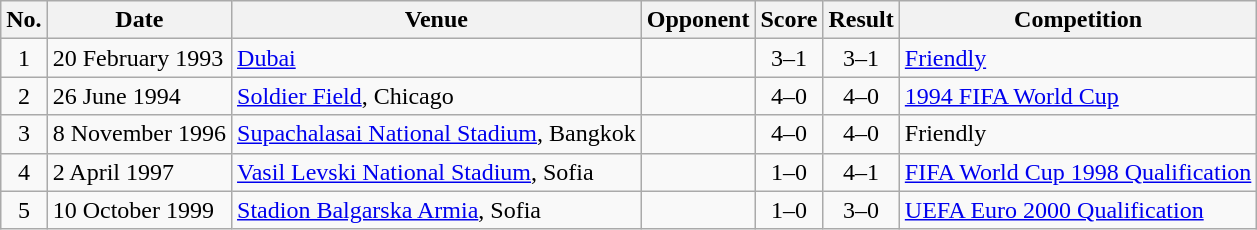<table class="wikitable sortable">
<tr>
<th scope="col">No.</th>
<th scope="col">Date</th>
<th scope="col">Venue</th>
<th scope="col">Opponent</th>
<th scope="col">Score</th>
<th scope="col">Result</th>
<th scope="col">Competition</th>
</tr>
<tr>
<td align="center">1</td>
<td>20 February 1993</td>
<td><a href='#'>Dubai</a></td>
<td></td>
<td align="center">3–1</td>
<td align="center">3–1</td>
<td><a href='#'>Friendly</a></td>
</tr>
<tr>
<td align="center">2</td>
<td>26 June 1994</td>
<td><a href='#'>Soldier Field</a>,  Chicago</td>
<td></td>
<td align="center">4–0</td>
<td align="center">4–0</td>
<td><a href='#'>1994 FIFA World Cup</a></td>
</tr>
<tr>
<td align="center">3</td>
<td>8 November 1996</td>
<td><a href='#'>Supachalasai National Stadium</a>, Bangkok</td>
<td></td>
<td align="center">4–0</td>
<td align="center">4–0</td>
<td>Friendly</td>
</tr>
<tr>
<td align="center">4</td>
<td>2 April 1997</td>
<td><a href='#'>Vasil Levski National Stadium</a>, Sofia</td>
<td></td>
<td align="center">1–0</td>
<td align="center">4–1</td>
<td><a href='#'>FIFA World Cup 1998 Qualification</a></td>
</tr>
<tr>
<td align="center">5</td>
<td>10 October 1999</td>
<td><a href='#'>Stadion Balgarska Armia</a>, Sofia</td>
<td></td>
<td align="center">1–0</td>
<td align="center">3–0</td>
<td><a href='#'>UEFA Euro 2000 Qualification</a></td>
</tr>
</table>
